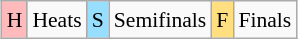<table class="wikitable" style="margin:0.5em auto; font-size:90%; line-height:1.25em; text-align:center;">
<tr>
<td style="background-color:#FFBBBB;">H</td>
<td>Heats</td>
<td style="background-color:#97DEFF;">S</td>
<td>Semifinals</td>
<td style="background-color:#FFDF80;">F</td>
<td>Finals</td>
</tr>
</table>
